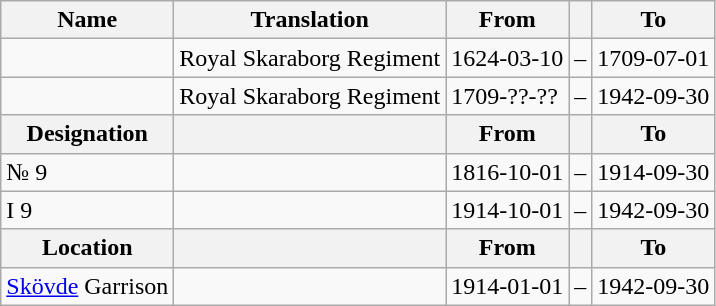<table class="wikitable">
<tr>
<th style="font-weight:bold;">Name</th>
<th style="font-weight:bold;">Translation</th>
<th style="text-align: center; font-weight:bold;">From</th>
<th></th>
<th style="text-align: center; font-weight:bold;">To</th>
</tr>
<tr>
<td style="font-style:italic;"></td>
<td>Royal Skaraborg Regiment</td>
<td>1624-03-10</td>
<td>–</td>
<td>1709-07-01</td>
</tr>
<tr>
<td style="font-style:italic;"></td>
<td>Royal Skaraborg Regiment</td>
<td>1709-??-??</td>
<td>–</td>
<td>1942-09-30</td>
</tr>
<tr>
<th style="font-weight:bold;">Designation</th>
<th style="font-weight:bold;"></th>
<th style="text-align: center; font-weight:bold;">From</th>
<th></th>
<th style="text-align: center; font-weight:bold;">To</th>
</tr>
<tr>
<td>№ 9</td>
<td></td>
<td style="text-align: center;">1816-10-01</td>
<td style="text-align: center;">–</td>
<td style="text-align: center;">1914-09-30</td>
</tr>
<tr>
<td>I 9</td>
<td></td>
<td style="text-align: center;">1914-10-01</td>
<td style="text-align: center;">–</td>
<td style="text-align: center;">1942-09-30</td>
</tr>
<tr>
<th style="font-weight:bold;">Location</th>
<th style="font-weight:bold;"></th>
<th style="text-align: center; font-weight:bold;">From</th>
<th></th>
<th style="text-align: center; font-weight:bold;">To</th>
</tr>
<tr>
<td><a href='#'>Skövde</a> Garrison</td>
<td></td>
<td style="text-align: center;">1914-01-01</td>
<td style="text-align: center;">–</td>
<td style="text-align: center;">1942-09-30</td>
</tr>
</table>
